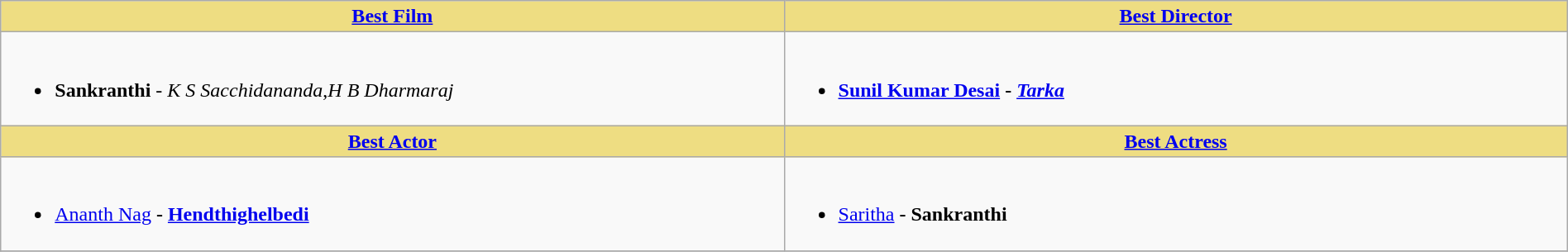<table class="wikitable" width=100% |>
<tr>
<th !  style="background:#eedd82; text-align:center; width:50%;"><a href='#'>Best Film</a></th>
<th !  style="background:#eedd82; text-align:center; width:50%;"><a href='#'>Best Director</a></th>
</tr>
<tr>
<td valign="top"><br><ul><li><strong>Sankranthi</strong> - <em>K S Sacchidananda</em>,<em>H B Dharmaraj</em></li></ul></td>
<td valign="top"><br><ul><li><strong><a href='#'>Sunil Kumar Desai</a> -  <em><a href='#'>Tarka</a><strong><em></li></ul></td>
</tr>
<tr>
<th ! style="background:#eedd82; text-align:center;"><a href='#'>Best Actor</a></th>
<th ! style="background:#eedd82; text-align:center;"><a href='#'>Best Actress</a></th>
</tr>
<tr>
<td><br><ul><li></strong><a href='#'>Ananth Nag</a><strong> - </em><a href='#'>Hendthighelbedi</a><em></li></ul></td>
<td><br><ul><li></strong><a href='#'>Saritha</a><strong> - </em>Sankranthi<em></li></ul></td>
</tr>
<tr>
</tr>
</table>
